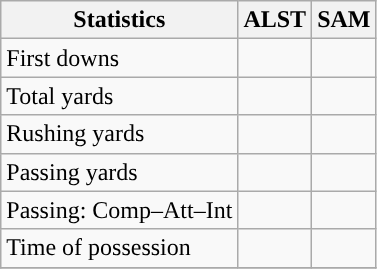<table class="wikitable" style="float: left;">
<tr>
<th>Statistics</th>
<th>ALST</th>
<th>SAM</th>
</tr>
<tr>
<td>First downs</td>
<td></td>
<td></td>
</tr>
<tr>
<td>Total yards</td>
<td></td>
<td></td>
</tr>
<tr>
<td>Rushing yards</td>
<td></td>
<td></td>
</tr>
<tr>
<td>Passing yards</td>
<td></td>
<td></td>
</tr>
<tr>
<td>Passing: Comp–Att–Int</td>
<td></td>
<td></td>
</tr>
<tr>
<td>Time of possession</td>
<td></td>
<td></td>
</tr>
<tr>
</tr>
</table>
